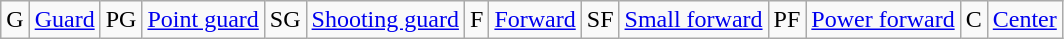<table class="wikitable">
<tr>
<td>G</td>
<td><a href='#'>Guard</a></td>
<td>PG</td>
<td><a href='#'>Point guard</a></td>
<td>SG</td>
<td><a href='#'>Shooting guard</a></td>
<td>F</td>
<td><a href='#'>Forward</a></td>
<td>SF</td>
<td><a href='#'>Small forward</a></td>
<td>PF</td>
<td><a href='#'>Power forward</a></td>
<td>C</td>
<td><a href='#'>Center</a></td>
</tr>
</table>
